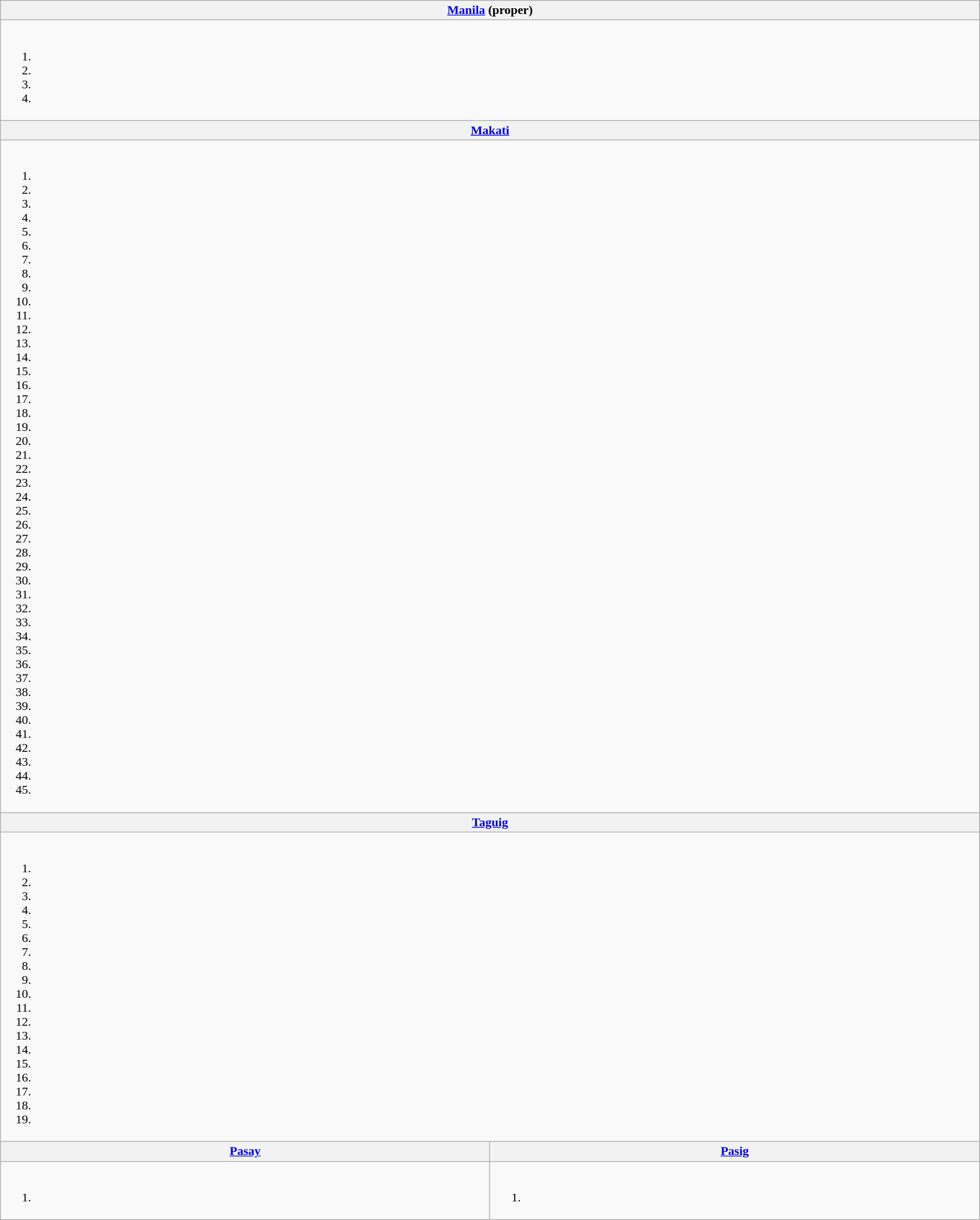<table class="wikitable" width=100%>
<tr>
<th colspan=4><a href='#'>Manila</a> (proper)</th>
</tr>
<tr>
<td colspan=4><br><ol><li> </li><li></li><li> </li><li></li></ol></td>
</tr>
<tr>
<th colspan=4><a href='#'>Makati</a></th>
</tr>
<tr>
<td colspan=4><br><ol><li></li><li></li><li></li><li></li><li></li><li></li><li></li><li></li><li></li><li></li><li></li><li></li><li></li><li></li><li></li><li></li><li></li><li></li><li></li><li></li><li></li><li></li><li></li><li></li><li></li><li></li><li></li><li></li><li></li><li> </li><li></li><li></li><li></li><li></li><li></li><li></li><li></li><li></li><li></li><li></li><li></li><li></li><li></li><li></li><li></li></ol></td>
</tr>
<tr>
<th colspan=4><a href='#'>Taguig</a></th>
</tr>
<tr>
<td colspan=4><br><ol><li></li><li></li><li></li><li></li><li></li><li></li><li> </li><li></li><li></li><li></li><li></li><li></li><li></li><li></li><li> </li><li> </li><li></li><li></li><li> </li></ol></td>
</tr>
<tr>
<th><a href='#'>Pasay</a></th>
<th><a href='#'>Pasig</a></th>
</tr>
<tr>
<td><br><ol><li></li></ol></td>
<td><br><ol><li></li></ol></td>
</tr>
</table>
